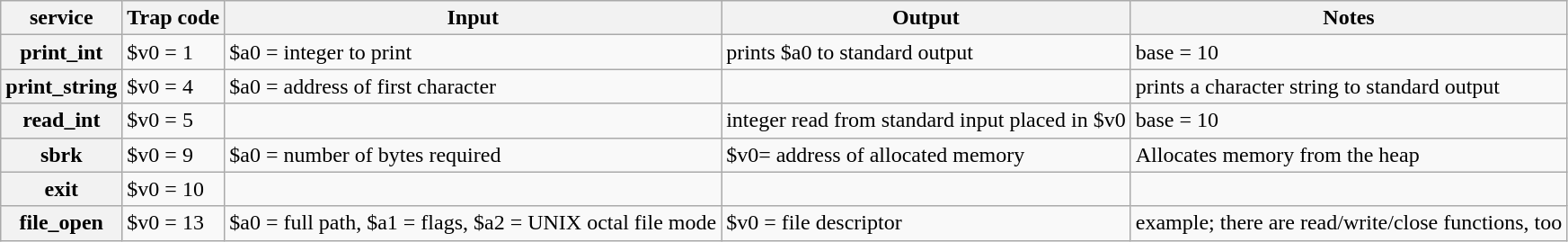<table class=wikitable>
<tr>
<th>service</th>
<th>Trap code</th>
<th>Input</th>
<th>Output</th>
<th>Notes</th>
</tr>
<tr>
<th>print_int</th>
<td>$v0 = 1</td>
<td>$a0 = integer to print</td>
<td>prints $a0 to standard output</td>
<td>base = 10</td>
</tr>
<tr>
<th>print_string</th>
<td>$v0 = 4</td>
<td>$a0 = address of first character</td>
<td></td>
<td>prints a character string to standard output</td>
</tr>
<tr>
<th>read_int</th>
<td>$v0 = 5</td>
<td></td>
<td>integer read from standard input placed in $v0</td>
<td>base = 10</td>
</tr>
<tr>
<th>sbrk</th>
<td>$v0 = 9</td>
<td>$a0 = number of bytes required</td>
<td>$v0= address of allocated memory</td>
<td>Allocates memory from the heap</td>
</tr>
<tr>
<th>exit</th>
<td>$v0 = 10</td>
<td></td>
<td></td>
<td></td>
</tr>
<tr>
<th>file_open</th>
<td>$v0 = 13</td>
<td>$a0 = full path, $a1 = flags, $a2 = UNIX octal file mode</td>
<td>$v0 = file descriptor</td>
<td>example; there are read/write/close functions, too</td>
</tr>
</table>
